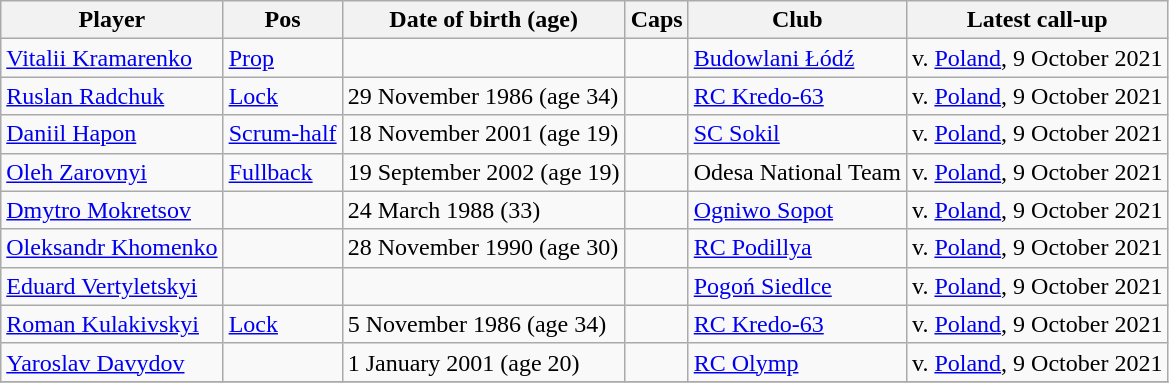<table class="wikitable" style="font-size: 100%;">
<tr>
<th>Player</th>
<th>Pos</th>
<th>Date of birth (age)</th>
<th>Caps</th>
<th>Club</th>
<th>Latest call-up</th>
</tr>
<tr>
<td><a href='#'>Vitalii Kramarenko</a></td>
<td><a href='#'>Prop</a></td>
<td></td>
<td></td>
<td> <a href='#'>Budowlani Łódź</a></td>
<td>v.  <a href='#'>Poland</a>, 9 October 2021</td>
</tr>
<tr>
<td><a href='#'>Ruslan Radchuk</a></td>
<td><a href='#'>Lock</a></td>
<td>29 November 1986 (age 34)</td>
<td></td>
<td> <a href='#'>RC Kredo-63</a></td>
<td>v.  <a href='#'>Poland</a>, 9 October 2021</td>
</tr>
<tr>
<td><a href='#'>Daniil Hapon</a></td>
<td><a href='#'>Scrum-half</a></td>
<td>18 November 2001 (age 19)</td>
<td></td>
<td> <a href='#'>SC Sokil</a></td>
<td>v.  <a href='#'>Poland</a>, 9 October 2021</td>
</tr>
<tr>
<td><a href='#'>Oleh Zarovnyi</a></td>
<td><a href='#'>Fullback</a></td>
<td>19 September 2002 (age 19)</td>
<td></td>
<td> Odesa National Team</td>
<td>v.  <a href='#'>Poland</a>, 9 October 2021</td>
</tr>
<tr>
<td><a href='#'>Dmytro Mokretsov</a></td>
<td></td>
<td>24 March 1988 (33)</td>
<td></td>
<td> <a href='#'>Ogniwo Sopot</a></td>
<td>v.  <a href='#'>Poland</a>, 9 October 2021</td>
</tr>
<tr>
<td><a href='#'>Oleksandr Khomenko</a></td>
<td></td>
<td>28 November 1990 (age 30)</td>
<td></td>
<td> <a href='#'>RC Podillya</a></td>
<td>v.  <a href='#'>Poland</a>, 9 October 2021</td>
</tr>
<tr>
<td><a href='#'>Eduard Vertyletskyi</a></td>
<td></td>
<td></td>
<td></td>
<td> <a href='#'>Pogoń Siedlce</a></td>
<td>v.  <a href='#'>Poland</a>, 9 October 2021</td>
</tr>
<tr>
<td><a href='#'>Roman Kulakivskyi</a></td>
<td><a href='#'>Lock</a></td>
<td>5 November 1986 (age 34)</td>
<td></td>
<td> <a href='#'>RC Kredo-63</a></td>
<td>v.  <a href='#'>Poland</a>, 9 October 2021</td>
</tr>
<tr>
<td><a href='#'>Yaroslav Davydov</a></td>
<td></td>
<td>1 January 2001 (age 20)</td>
<td></td>
<td> <a href='#'>RC Olymp</a></td>
<td>v.  <a href='#'>Poland</a>, 9 October 2021</td>
</tr>
<tr>
</tr>
</table>
